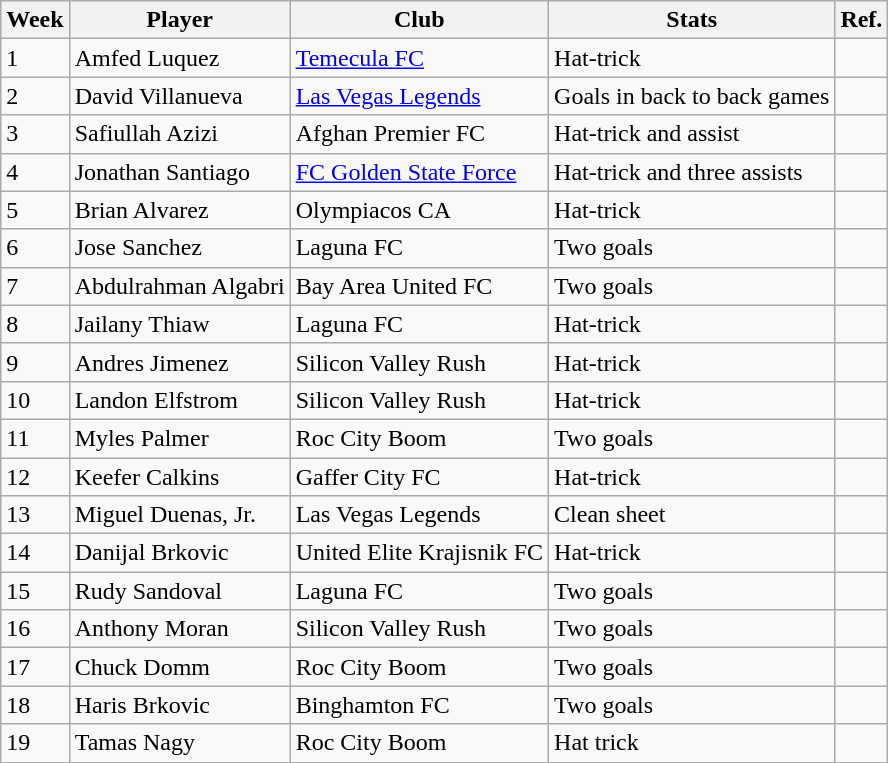<table class="wikitable">
<tr>
<th>Week</th>
<th>Player</th>
<th>Club</th>
<th>Stats</th>
<th>Ref.</th>
</tr>
<tr>
<td>1</td>
<td> Amfed Luquez</td>
<td><a href='#'>Temecula FC</a></td>
<td>Hat-trick</td>
<td></td>
</tr>
<tr>
<td>2</td>
<td> David Villanueva</td>
<td><a href='#'>Las Vegas Legends</a></td>
<td>Goals in back to back games</td>
<td></td>
</tr>
<tr>
<td>3</td>
<td> Safiullah Azizi</td>
<td>Afghan Premier FC</td>
<td>Hat-trick and assist</td>
<td></td>
</tr>
<tr>
<td>4</td>
<td> Jonathan Santiago</td>
<td><a href='#'>FC Golden State Force</a></td>
<td>Hat-trick and three assists</td>
<td></td>
</tr>
<tr>
<td>5</td>
<td> Brian Alvarez</td>
<td>Olympiacos CA</td>
<td>Hat-trick</td>
<td></td>
</tr>
<tr>
<td>6</td>
<td> Jose Sanchez</td>
<td>Laguna FC</td>
<td>Two goals</td>
<td></td>
</tr>
<tr>
<td>7</td>
<td> Abdulrahman Algabri</td>
<td>Bay Area United FC</td>
<td>Two goals</td>
<td></td>
</tr>
<tr>
<td>8</td>
<td> Jailany Thiaw</td>
<td>Laguna FC</td>
<td>Hat-trick</td>
<td></td>
</tr>
<tr>
<td>9</td>
<td> Andres Jimenez</td>
<td>Silicon Valley Rush</td>
<td>Hat-trick</td>
<td></td>
</tr>
<tr>
<td>10</td>
<td> Landon Elfstrom</td>
<td>Silicon Valley Rush</td>
<td>Hat-trick</td>
<td></td>
</tr>
<tr>
<td>11</td>
<td> Myles Palmer</td>
<td>Roc City Boom</td>
<td>Two goals</td>
<td></td>
</tr>
<tr>
<td>12</td>
<td> Keefer Calkins</td>
<td>Gaffer City FC</td>
<td>Hat-trick</td>
<td></td>
</tr>
<tr>
<td>13</td>
<td> Miguel Duenas, Jr.</td>
<td>Las Vegas Legends</td>
<td>Clean sheet</td>
<td></td>
</tr>
<tr>
<td>14</td>
<td> Danijal Brkovic</td>
<td>United Elite Krajisnik FC</td>
<td>Hat-trick</td>
<td></td>
</tr>
<tr>
<td>15</td>
<td> Rudy Sandoval</td>
<td>Laguna FC</td>
<td>Two goals</td>
<td></td>
</tr>
<tr>
<td>16</td>
<td> Anthony Moran</td>
<td>Silicon Valley Rush</td>
<td>Two goals</td>
<td></td>
</tr>
<tr>
<td>17</td>
<td> Chuck Domm</td>
<td>Roc City Boom</td>
<td>Two goals</td>
<td></td>
</tr>
<tr>
<td>18</td>
<td> Haris Brkovic</td>
<td>Binghamton FC</td>
<td>Two goals</td>
<td></td>
</tr>
<tr>
<td>19</td>
<td> Tamas Nagy</td>
<td>Roc City Boom</td>
<td>Hat trick</td>
<td></td>
</tr>
</table>
